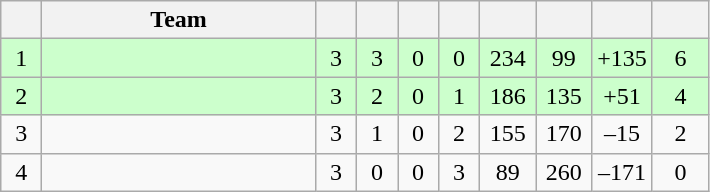<table class=wikitable style=text-align:center>
<tr>
<th width=20 abbr=Position></th>
<th width=175>Team</th>
<th width=20 abbr=Played></th>
<th width=20 abbr=Won></th>
<th width=20 abbr=Drawn></th>
<th width=20 abbr=Lost></th>
<th width=30 abbr=Goal for></th>
<th width=30 abbr=Goal against></th>
<th width=30 abbr=Goal difference></th>
<th width=30 abbr=Points></th>
</tr>
<tr bgcolor=#CCFFCC>
<td>1</td>
<td align=left></td>
<td>3</td>
<td>3</td>
<td>0</td>
<td>0</td>
<td>234</td>
<td>99</td>
<td>+135</td>
<td>6</td>
</tr>
<tr bgcolor=#CCFFCC>
<td>2</td>
<td align=left></td>
<td>3</td>
<td>2</td>
<td>0</td>
<td>1</td>
<td>186</td>
<td>135</td>
<td>+51</td>
<td>4</td>
</tr>
<tr>
<td>3</td>
<td align=left></td>
<td>3</td>
<td>1</td>
<td>0</td>
<td>2</td>
<td>155</td>
<td>170</td>
<td>–15</td>
<td>2</td>
</tr>
<tr>
<td>4</td>
<td align=left></td>
<td>3</td>
<td>0</td>
<td>0</td>
<td>3</td>
<td>89</td>
<td>260</td>
<td>–171</td>
<td>0</td>
</tr>
</table>
